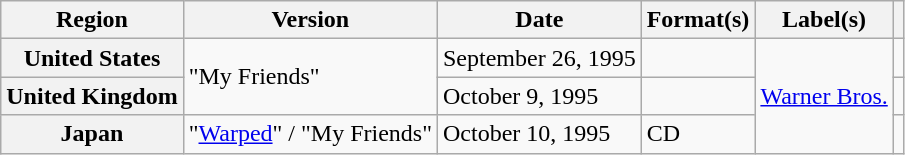<table class="wikitable plainrowheaders">
<tr>
<th scope="col">Region</th>
<th scope="col">Version</th>
<th scope="col">Date</th>
<th scope="col">Format(s)</th>
<th scope="col">Label(s)</th>
<th scope="col"></th>
</tr>
<tr>
<th scope="row">United States</th>
<td rowspan="2">"My Friends"</td>
<td>September 26, 1995</td>
<td></td>
<td rowspan="3"><a href='#'>Warner Bros.</a></td>
<td align="center"></td>
</tr>
<tr>
<th scope="row">United Kingdom</th>
<td>October 9, 1995</td>
<td></td>
<td align="center"></td>
</tr>
<tr>
<th scope="row">Japan</th>
<td>"<a href='#'>Warped</a>" / "My Friends"</td>
<td>October 10, 1995</td>
<td>CD</td>
<td align="center"></td>
</tr>
</table>
